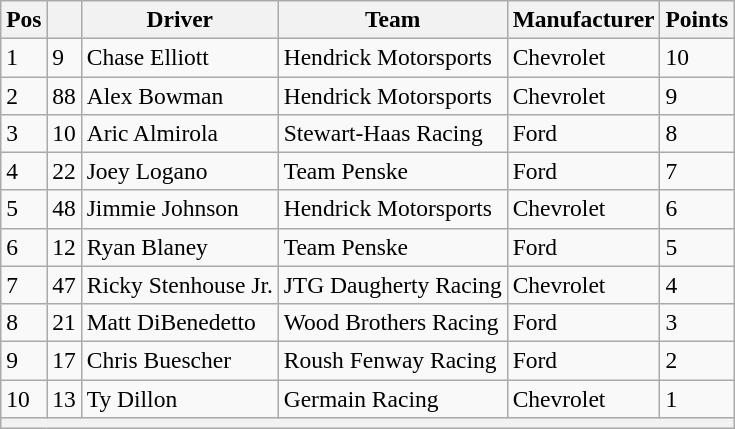<table class="wikitable" style="font-size:98%">
<tr>
<th>Pos</th>
<th></th>
<th>Driver</th>
<th>Team</th>
<th>Manufacturer</th>
<th>Points</th>
</tr>
<tr>
<td>1</td>
<td>9</td>
<td>Chase Elliott</td>
<td>Hendrick Motorsports</td>
<td>Chevrolet</td>
<td>10</td>
</tr>
<tr>
<td>2</td>
<td>88</td>
<td>Alex Bowman</td>
<td>Hendrick Motorsports</td>
<td>Chevrolet</td>
<td>9</td>
</tr>
<tr>
<td>3</td>
<td>10</td>
<td>Aric Almirola</td>
<td>Stewart-Haas Racing</td>
<td>Ford</td>
<td>8</td>
</tr>
<tr>
<td>4</td>
<td>22</td>
<td>Joey Logano</td>
<td>Team Penske</td>
<td>Ford</td>
<td>7</td>
</tr>
<tr>
<td>5</td>
<td>48</td>
<td>Jimmie Johnson</td>
<td>Hendrick Motorsports</td>
<td>Chevrolet</td>
<td>6</td>
</tr>
<tr>
<td>6</td>
<td>12</td>
<td>Ryan Blaney</td>
<td>Team Penske</td>
<td>Ford</td>
<td>5</td>
</tr>
<tr>
<td>7</td>
<td>47</td>
<td>Ricky Stenhouse Jr.</td>
<td>JTG Daugherty Racing</td>
<td>Chevrolet</td>
<td>4</td>
</tr>
<tr>
<td>8</td>
<td>21</td>
<td>Matt DiBenedetto</td>
<td>Wood Brothers Racing</td>
<td>Ford</td>
<td>3</td>
</tr>
<tr>
<td>9</td>
<td>17</td>
<td>Chris Buescher</td>
<td>Roush Fenway Racing</td>
<td>Ford</td>
<td>2</td>
</tr>
<tr>
<td>10</td>
<td>13</td>
<td>Ty Dillon</td>
<td>Germain Racing</td>
<td>Chevrolet</td>
<td>1</td>
</tr>
<tr>
<th colspan="6"></th>
</tr>
</table>
